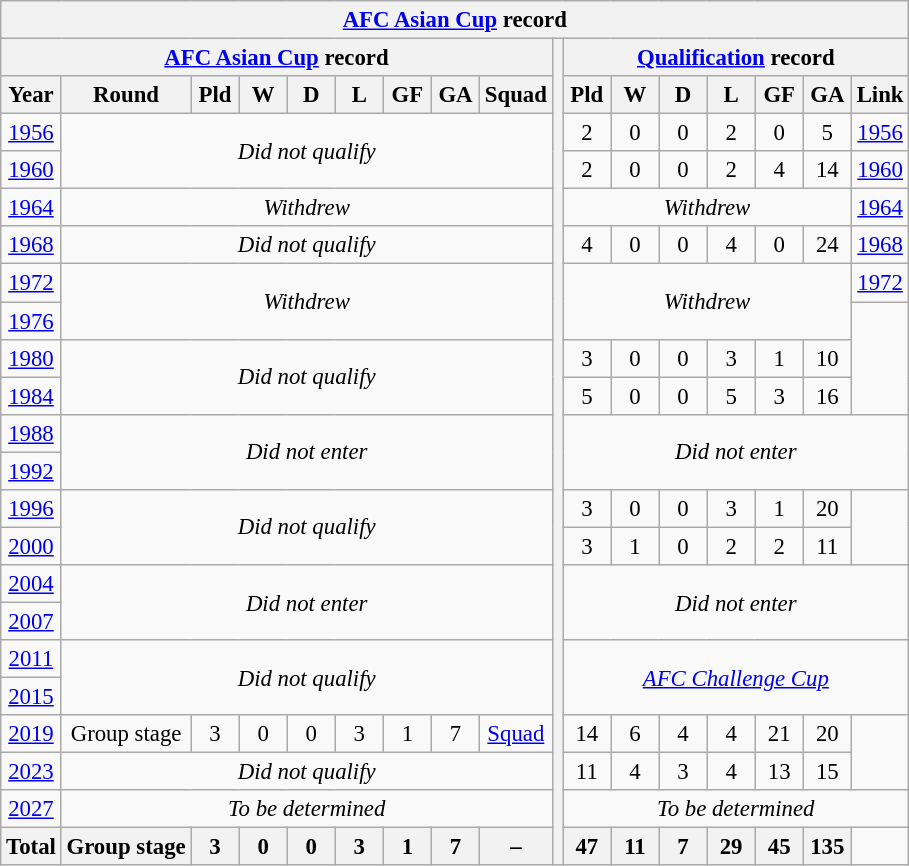<table class="wikitable" style="text-align: center; font-size:95%;">
<tr>
<th colspan=17 "><a href='#'>AFC Asian Cup</a> record</th>
</tr>
<tr>
<th colspan=9 "><a href='#'>AFC Asian Cup</a> record</th>
<th rowspan=22></th>
<th colspan=7 "><a href='#'>Qualification</a> record</th>
</tr>
<tr>
<th>Year</th>
<th>Round</th>
<th width=25>Pld</th>
<th width=25>W</th>
<th width=25>D</th>
<th width=25>L</th>
<th width=25>GF</th>
<th width=25>GA</th>
<th width=25>Squad</th>
<th width=25>Pld</th>
<th width=25>W</th>
<th width=25>D</th>
<th width=25>L</th>
<th width=25>GF</th>
<th width=25>GA</th>
<th width=25>Link</th>
</tr>
<tr>
<td> <a href='#'>1956</a></td>
<td colspan=8 rowspan=2><em>Did not qualify</em></td>
<td>2</td>
<td>0</td>
<td>0</td>
<td>2</td>
<td>0</td>
<td>5</td>
<td><a href='#'>1956</a></td>
</tr>
<tr>
<td> <a href='#'>1960</a></td>
<td>2</td>
<td>0</td>
<td>0</td>
<td>2</td>
<td>4</td>
<td>14</td>
<td><a href='#'>1960</a></td>
</tr>
<tr>
<td> <a href='#'>1964</a></td>
<td colspan=8><em>Withdrew</em></td>
<td colspan=6><em>Withdrew</em></td>
<td><a href='#'>1964</a></td>
</tr>
<tr>
<td> <a href='#'>1968</a></td>
<td colspan=8><em>Did not qualify</em></td>
<td>4</td>
<td>0</td>
<td>0</td>
<td>4</td>
<td>0</td>
<td>24</td>
<td><a href='#'>1968</a></td>
</tr>
<tr>
<td> <a href='#'>1972</a></td>
<td colspan=8 rowspan=2><em>Withdrew</em></td>
<td colspan=6 rowspan=2><em>Withdrew</em></td>
<td><a href='#'>1972</a></td>
</tr>
<tr>
<td> <a href='#'>1976</a></td>
</tr>
<tr>
<td> <a href='#'>1980</a></td>
<td colspan=8 rowspan=2><em>Did not qualify</em></td>
<td>3</td>
<td>0</td>
<td>0</td>
<td>3</td>
<td>1</td>
<td>10</td>
</tr>
<tr>
<td> <a href='#'>1984</a></td>
<td>5</td>
<td>0</td>
<td>0</td>
<td>5</td>
<td>3</td>
<td>16</td>
</tr>
<tr>
<td> <a href='#'>1988</a></td>
<td colspan=8 rowspan=2><em>Did not enter</em></td>
<td colspan=7 rowspan=2><em>Did not enter</em></td>
</tr>
<tr>
<td> <a href='#'>1992</a></td>
</tr>
<tr>
<td> <a href='#'>1996</a></td>
<td colspan=8 rowspan=2><em>Did not qualify</em></td>
<td>3</td>
<td>0</td>
<td>0</td>
<td>3</td>
<td>1</td>
<td>20</td>
</tr>
<tr>
<td> <a href='#'>2000</a></td>
<td>3</td>
<td>1</td>
<td>0</td>
<td>2</td>
<td>2</td>
<td>11</td>
</tr>
<tr>
<td> <a href='#'>2004</a></td>
<td colspan=8 rowspan=2><em>Did not enter</em></td>
<td colspan=7 rowspan=2><em>Did not enter</em></td>
</tr>
<tr>
<td>    <a href='#'>2007</a></td>
</tr>
<tr>
<td> <a href='#'>2011</a></td>
<td colspan=8 rowspan=2><em>Did not qualify</em></td>
<td colspan=7 rowspan=2><em><a href='#'>AFC Challenge Cup</a></em></td>
</tr>
<tr>
<td> <a href='#'>2015</a></td>
</tr>
<tr>
<td> <a href='#'>2019</a></td>
<td>Group stage</td>
<td>3</td>
<td>0</td>
<td>0</td>
<td>3</td>
<td>1</td>
<td>7</td>
<td><a href='#'>Squad</a></td>
<td>14</td>
<td>6</td>
<td>4</td>
<td>4</td>
<td>21</td>
<td>20</td>
</tr>
<tr>
<td> <a href='#'>2023</a></td>
<td colspan=8><em>Did not qualify</em></td>
<td>11</td>
<td>4</td>
<td>3</td>
<td>4</td>
<td>13</td>
<td>15</td>
</tr>
<tr>
<td> <a href='#'>2027</a></td>
<td colspan="8"><em>To be determined</em></td>
<td colspan=7><em>To be determined</em></td>
</tr>
<tr>
<th><strong>Total</strong></th>
<th>Group stage</th>
<th>3</th>
<th>0</th>
<th>0</th>
<th>3</th>
<th>1</th>
<th>7</th>
<th>–</th>
<th>47</th>
<th>11</th>
<th>7</th>
<th>29</th>
<th>45</th>
<th>135</th>
</tr>
</table>
